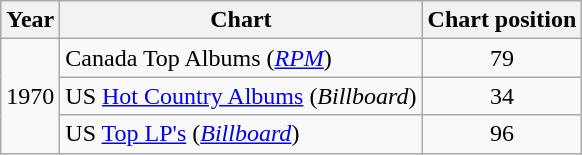<table class="wikitable">
<tr>
<th style="text-align:center;">Year</th>
<th style="text-align:center;">Chart</th>
<th style="text-align:center;">Chart position</th>
</tr>
<tr>
<td rowspan="3">1970</td>
<td>Canada Top Albums (<em><a href='#'>RPM</a></em>)</td>
<td style="text-align:center;">79</td>
</tr>
<tr>
<td>US <a href='#'>Hot Country Albums</a> (<em>Billboard</em>)</td>
<td style="text-align:center;">34</td>
</tr>
<tr>
<td>US <a href='#'>Top LP's</a> (<em><a href='#'>Billboard</a></em>)</td>
<td style="text-align:center;">96</td>
</tr>
</table>
